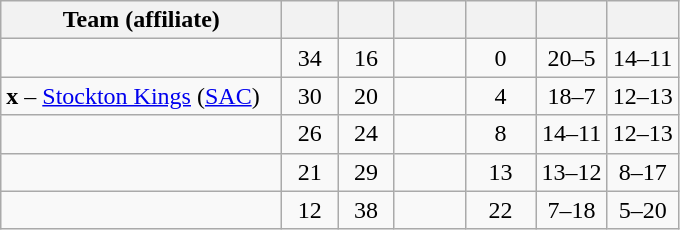<table class="wikitable" style="text-align:center">
<tr>
<th style="width:180px">Team (affiliate)</th>
<th style="width:30px"></th>
<th style="width:30px"></th>
<th style="width:40px"></th>
<th style="width:40px"></th>
<th style="width:40px"></th>
<th style="width:40px"></th>
</tr>
<tr>
<td align=left></td>
<td>34</td>
<td>16</td>
<td></td>
<td>0</td>
<td>20–5</td>
<td>14–11</td>
</tr>
<tr>
<td align=left><strong>x</strong> – <a href='#'>Stockton Kings</a> (<a href='#'>SAC</a>)</td>
<td>30</td>
<td>20</td>
<td></td>
<td>4</td>
<td>18–7</td>
<td>12–13</td>
</tr>
<tr>
<td align=left></td>
<td>26</td>
<td>24</td>
<td></td>
<td>8</td>
<td>14–11</td>
<td>12–13</td>
</tr>
<tr>
<td align=left></td>
<td>21</td>
<td>29</td>
<td></td>
<td>13</td>
<td>13–12</td>
<td>8–17</td>
</tr>
<tr>
<td align=left></td>
<td>12</td>
<td>38</td>
<td></td>
<td>22</td>
<td>7–18</td>
<td>5–20</td>
</tr>
</table>
